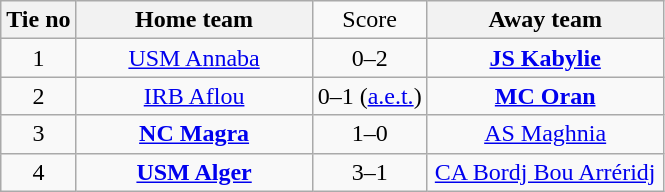<table class="wikitable" style="text-align:center">
<tr>
<th>Tie no</th>
<th width="150">Home team</th>
<td>Score</td>
<th width="150">Away team</th>
</tr>
<tr>
<td>1</td>
<td><a href='#'>USM Annaba</a></td>
<td>0–2</td>
<td><strong><a href='#'>JS Kabylie</a></strong></td>
</tr>
<tr>
<td>2</td>
<td><a href='#'>IRB Aflou</a></td>
<td>0–1 (<a href='#'>a.e.t.</a>)</td>
<td><strong><a href='#'>MC Oran</a></strong></td>
</tr>
<tr>
<td>3</td>
<td><strong><a href='#'>NC Magra</a></strong></td>
<td>1–0</td>
<td><a href='#'>AS Maghnia</a></td>
</tr>
<tr>
<td>4</td>
<td><strong><a href='#'>USM Alger</a></strong></td>
<td>3–1</td>
<td><a href='#'>CA Bordj Bou Arréridj</a></td>
</tr>
</table>
